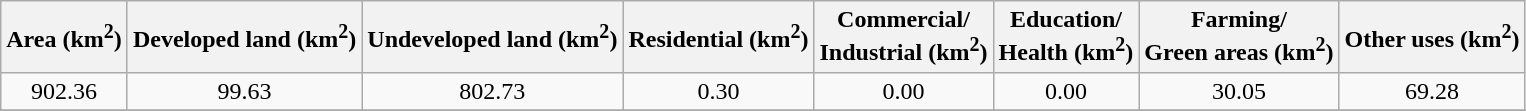<table class="wikitable" style="text-align: center;">
<tr>
<th>Area (km<sup>2</sup>)</th>
<th>Developed land (km<sup>2</sup>)</th>
<th>Undeveloped land (km<sup>2</sup>)</th>
<th>Residential (km<sup>2</sup>)</th>
<th>Commercial/<br> Industrial (km<sup>2</sup>)</th>
<th>Education/<br> Health (km<sup>2</sup>)</th>
<th>Farming/<br> Green areas (km<sup>2</sup>)</th>
<th>Other uses (km<sup>2</sup>)</th>
</tr>
<tr>
<td>902.36</td>
<td>99.63</td>
<td>802.73</td>
<td>0.30</td>
<td>0.00</td>
<td>0.00</td>
<td>30.05</td>
<td>69.28</td>
</tr>
<tr>
</tr>
</table>
